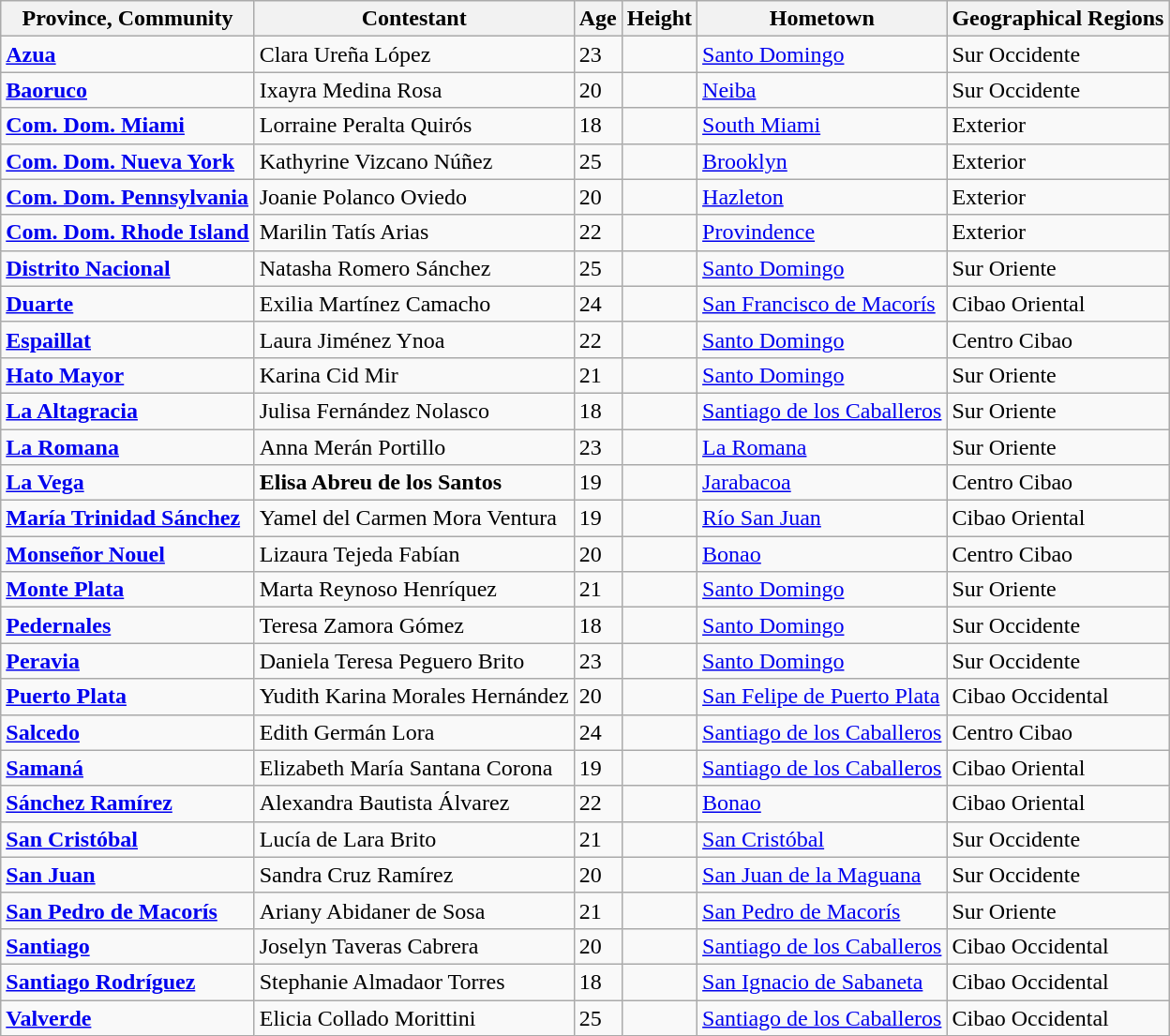<table class="sortable wikitable">
<tr>
<th>Province, Community</th>
<th>Contestant</th>
<th>Age</th>
<th>Height</th>
<th>Hometown</th>
<th>Geographical Regions</th>
</tr>
<tr>
<td><strong><a href='#'>Azua</a></strong></td>
<td>Clara Ureña López</td>
<td>23</td>
<td></td>
<td><a href='#'>Santo Domingo</a></td>
<td>Sur Occidente</td>
</tr>
<tr>
<td><strong><a href='#'>Baoruco</a></strong></td>
<td>Ixayra Medina Rosa</td>
<td>20</td>
<td></td>
<td><a href='#'>Neiba</a></td>
<td>Sur Occidente</td>
</tr>
<tr>
<td><strong><a href='#'>Com. Dom. Miami</a></strong></td>
<td>Lorraine Peralta Quirós</td>
<td>18</td>
<td></td>
<td><a href='#'>South Miami</a></td>
<td>Exterior</td>
</tr>
<tr>
<td><strong><a href='#'>Com. Dom. Nueva York</a></strong></td>
<td>Kathyrine Vizcano Núñez</td>
<td>25</td>
<td></td>
<td><a href='#'>Brooklyn</a></td>
<td>Exterior</td>
</tr>
<tr>
<td><strong><a href='#'>Com. Dom. Pennsylvania</a></strong></td>
<td>Joanie Polanco Oviedo</td>
<td>20</td>
<td></td>
<td><a href='#'>Hazleton</a></td>
<td>Exterior</td>
</tr>
<tr>
<td><strong><a href='#'>Com. Dom. Rhode Island</a></strong></td>
<td>Marilin Tatís Arias</td>
<td>22</td>
<td></td>
<td><a href='#'>Provindence</a></td>
<td>Exterior</td>
</tr>
<tr>
<td><strong><a href='#'>Distrito Nacional</a></strong></td>
<td>Natasha Romero Sánchez</td>
<td>25</td>
<td></td>
<td><a href='#'>Santo Domingo</a></td>
<td>Sur Oriente</td>
</tr>
<tr>
<td><strong><a href='#'>Duarte</a></strong></td>
<td>Exilia Martínez Camacho</td>
<td>24</td>
<td></td>
<td><a href='#'>San Francisco de Macorís</a></td>
<td>Cibao Oriental</td>
</tr>
<tr>
<td><strong><a href='#'>Espaillat</a></strong></td>
<td>Laura Jiménez Ynoa</td>
<td>22</td>
<td></td>
<td><a href='#'>Santo Domingo</a></td>
<td>Centro Cibao</td>
</tr>
<tr>
<td><strong><a href='#'>Hato Mayor</a></strong></td>
<td>Karina Cid Mir</td>
<td>21</td>
<td></td>
<td><a href='#'>Santo Domingo</a></td>
<td>Sur Oriente</td>
</tr>
<tr>
<td><strong><a href='#'>La Altagracia</a></strong></td>
<td>Julisa Fernández Nolasco</td>
<td>18</td>
<td></td>
<td><a href='#'>Santiago de los Caballeros</a></td>
<td>Sur Oriente</td>
</tr>
<tr>
<td><strong><a href='#'>La Romana</a></strong></td>
<td>Anna Merán Portillo</td>
<td>23</td>
<td></td>
<td><a href='#'>La Romana</a></td>
<td>Sur Oriente</td>
</tr>
<tr>
<td><strong><a href='#'>La Vega</a></strong></td>
<td><strong>Elisa Abreu de los Santos</strong></td>
<td>19</td>
<td></td>
<td><a href='#'>Jarabacoa</a></td>
<td>Centro Cibao</td>
</tr>
<tr>
<td><strong><a href='#'>María Trinidad Sánchez</a></strong></td>
<td>Yamel del Carmen Mora Ventura</td>
<td>19</td>
<td></td>
<td><a href='#'>Río San Juan</a></td>
<td>Cibao Oriental</td>
</tr>
<tr>
<td><strong><a href='#'>Monseñor Nouel</a></strong></td>
<td>Lizaura Tejeda Fabían</td>
<td>20</td>
<td></td>
<td><a href='#'>Bonao</a></td>
<td>Centro Cibao</td>
</tr>
<tr>
<td><strong><a href='#'>Monte Plata</a></strong></td>
<td>Marta Reynoso Henríquez</td>
<td>21</td>
<td></td>
<td><a href='#'>Santo Domingo</a></td>
<td>Sur Oriente</td>
</tr>
<tr>
<td><strong><a href='#'>Pedernales</a></strong></td>
<td>Teresa Zamora Gómez</td>
<td>18</td>
<td></td>
<td><a href='#'>Santo Domingo</a></td>
<td>Sur Occidente</td>
</tr>
<tr>
<td><strong><a href='#'>Peravia</a></strong></td>
<td>Daniela Teresa Peguero Brito</td>
<td>23</td>
<td></td>
<td><a href='#'>Santo Domingo</a></td>
<td>Sur Occidente</td>
</tr>
<tr>
<td><strong><a href='#'>Puerto Plata</a></strong></td>
<td>Yudith Karina Morales Hernández</td>
<td>20</td>
<td></td>
<td><a href='#'>San Felipe de Puerto Plata</a></td>
<td>Cibao Occidental</td>
</tr>
<tr>
<td><strong><a href='#'>Salcedo</a></strong></td>
<td>Edith Germán Lora</td>
<td>24</td>
<td></td>
<td><a href='#'>Santiago de los Caballeros</a></td>
<td>Centro Cibao</td>
</tr>
<tr>
<td><strong><a href='#'>Samaná</a></strong></td>
<td>Elizabeth María Santana Corona</td>
<td>19</td>
<td></td>
<td><a href='#'>Santiago de los Caballeros</a></td>
<td>Cibao Oriental</td>
</tr>
<tr>
<td><strong><a href='#'>Sánchez Ramírez</a></strong></td>
<td>Alexandra Bautista Álvarez</td>
<td>22</td>
<td></td>
<td><a href='#'>Bonao</a></td>
<td>Cibao Oriental</td>
</tr>
<tr>
<td><strong><a href='#'>San Cristóbal</a></strong></td>
<td>Lucía de Lara Brito</td>
<td>21</td>
<td></td>
<td><a href='#'>San Cristóbal</a></td>
<td>Sur Occidente</td>
</tr>
<tr>
<td><strong><a href='#'>San Juan</a></strong></td>
<td>Sandra Cruz Ramírez</td>
<td>20</td>
<td></td>
<td><a href='#'>San Juan de la Maguana</a></td>
<td>Sur Occidente</td>
</tr>
<tr>
<td><strong><a href='#'>San Pedro de Macorís</a></strong></td>
<td>Ariany Abidaner de Sosa</td>
<td>21</td>
<td></td>
<td><a href='#'>San Pedro de Macorís</a></td>
<td>Sur Oriente</td>
</tr>
<tr>
<td><strong><a href='#'>Santiago</a></strong></td>
<td>Joselyn Taveras Cabrera</td>
<td>20</td>
<td></td>
<td><a href='#'>Santiago de los Caballeros</a></td>
<td>Cibao Occidental</td>
</tr>
<tr>
<td><strong><a href='#'>Santiago Rodríguez</a></strong></td>
<td>Stephanie Almadaor Torres</td>
<td>18</td>
<td></td>
<td><a href='#'>San Ignacio de Sabaneta</a></td>
<td>Cibao Occidental</td>
</tr>
<tr>
<td><strong><a href='#'>Valverde</a></strong></td>
<td>Elicia Collado Morittini</td>
<td>25</td>
<td></td>
<td><a href='#'>Santiago de los Caballeros</a></td>
<td>Cibao Occidental</td>
</tr>
</table>
